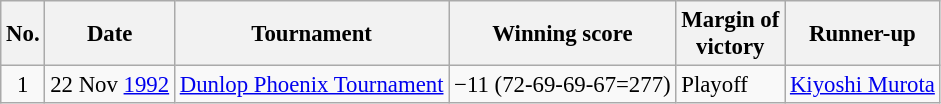<table class="wikitable" style="font-size:95%;">
<tr>
<th>No.</th>
<th>Date</th>
<th>Tournament</th>
<th>Winning score</th>
<th>Margin of<br>victory</th>
<th>Runner-up</th>
</tr>
<tr>
<td align=center>1</td>
<td align=right>22 Nov <a href='#'>1992</a></td>
<td><a href='#'>Dunlop Phoenix Tournament</a></td>
<td>−11 (72-69-69-67=277)</td>
<td>Playoff</td>
<td> <a href='#'>Kiyoshi Murota</a></td>
</tr>
</table>
